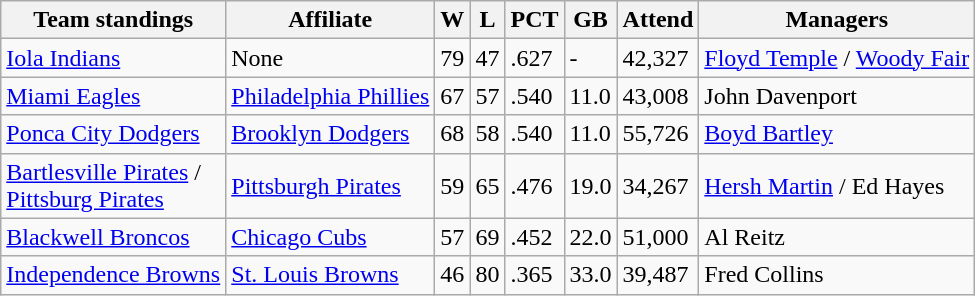<table class="wikitable">
<tr>
<th>Team standings</th>
<th>Affiliate</th>
<th>W</th>
<th>L</th>
<th>PCT</th>
<th>GB</th>
<th>Attend</th>
<th>Managers</th>
</tr>
<tr>
<td><a href='#'>Iola Indians</a></td>
<td>None</td>
<td>79</td>
<td>47</td>
<td>.627</td>
<td>-</td>
<td>42,327</td>
<td><a href='#'>Floyd Temple</a> / <a href='#'>Woody Fair</a></td>
</tr>
<tr>
<td><a href='#'>Miami Eagles</a></td>
<td><a href='#'>Philadelphia Phillies</a></td>
<td>67</td>
<td>57</td>
<td>.540</td>
<td>11.0</td>
<td>43,008</td>
<td>John Davenport</td>
</tr>
<tr>
<td><a href='#'>Ponca City Dodgers</a></td>
<td><a href='#'>Brooklyn Dodgers</a></td>
<td>68</td>
<td>58</td>
<td>.540</td>
<td>11.0</td>
<td>55,726</td>
<td><a href='#'>Boyd Bartley</a></td>
</tr>
<tr>
<td><a href='#'>Bartlesville Pirates</a> /<br> <a href='#'>Pittsburg Pirates</a></td>
<td><a href='#'>Pittsburgh Pirates</a></td>
<td>59</td>
<td>65</td>
<td>.476</td>
<td>19.0</td>
<td>34,267</td>
<td><a href='#'>Hersh Martin</a> / Ed Hayes</td>
</tr>
<tr>
<td><a href='#'>Blackwell Broncos</a></td>
<td><a href='#'>Chicago Cubs</a></td>
<td>57</td>
<td>69</td>
<td>.452</td>
<td>22.0</td>
<td>51,000</td>
<td>Al Reitz</td>
</tr>
<tr>
<td><a href='#'>Independence Browns</a></td>
<td><a href='#'>St. Louis Browns</a></td>
<td>46</td>
<td>80</td>
<td>.365</td>
<td>33.0</td>
<td>39,487</td>
<td>Fred Collins</td>
</tr>
</table>
